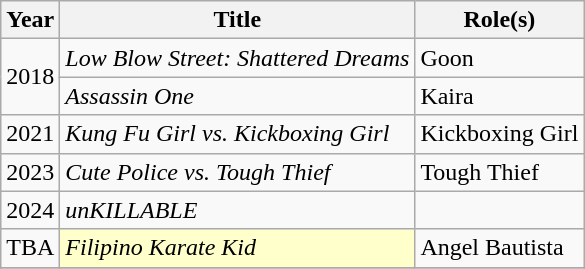<table class="wikitable plainrowheaders sortable" style="margin-right: 0;">
<tr>
<th scope="col">Year</th>
<th scope="col">Title</th>
<th scope="col">Role(s)</th>
</tr>
<tr>
<td rowspan="2">2018</td>
<td><em>Low Blow Street: Shattered Dreams</em></td>
<td>Goon</td>
</tr>
<tr>
<td><em>Assassin One</em></td>
<td>Kaira</td>
</tr>
<tr>
<td>2021</td>
<td><em>Kung Fu Girl vs. Kickboxing Girl</em></td>
<td>Kickboxing Girl</td>
</tr>
<tr>
<td>2023</td>
<td><em>Cute Police vs. Tough Thief</em></td>
<td>Tough Thief</td>
</tr>
<tr>
<td>2024</td>
<td><em>unKILLABLE</em></td>
</tr>
<tr>
<td>TBA</td>
<td style="background:#ffc;"><em>Filipino Karate Kid</em> </td>
<td>Angel Bautista</td>
</tr>
<tr>
</tr>
</table>
